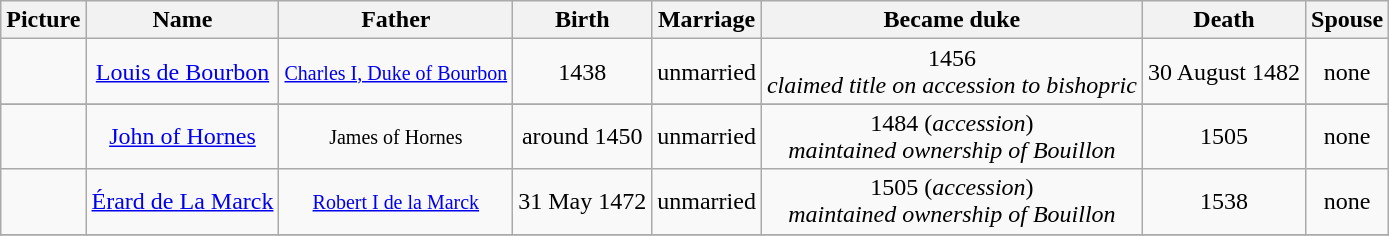<table class="wikitable">
<tr>
<th>Picture</th>
<th>Name</th>
<th>Father</th>
<th>Birth</th>
<th>Marriage</th>
<th>Became duke</th>
<th>Death</th>
<th>Spouse</th>
</tr>
<tr>
<td style="text-align: center;"></td>
<td style="text-align: center;"><a href='#'>Louis de Bourbon</a></td>
<td style="text-align: center;"><small><a href='#'>Charles I, Duke of Bourbon</a></small></td>
<td style="text-align: center;">1438</td>
<td style="text-align: center;">unmarried</td>
<td style="text-align: center;">1456<br><em>claimed title on accession to bishopric</em></td>
<td style="text-align: center;">30 August 1482</td>
<td style="text-align: center;">none</td>
</tr>
<tr>
</tr>
<tr>
<td style="text-align: center;"></td>
<td style="text-align: center;"><a href='#'>John of Hornes</a></td>
<td style="text-align: center;"><small>James of Hornes</small></td>
<td style="text-align: center;">around 1450</td>
<td style="text-align: center;">unmarried</td>
<td style="text-align: center;">1484 (<em>accession</em>)<br><em>maintained ownership of Bouillon</em></td>
<td style="text-align: center;">1505</td>
<td style="text-align: center;">none</td>
</tr>
<tr>
<td style="text-align: center;"></td>
<td style="text-align: center;"><a href='#'>Érard de La Marck</a></td>
<td style="text-align: center;"><small><a href='#'>Robert I de la Marck</a></small></td>
<td style="text-align: center;">31 May 1472</td>
<td style="text-align: center;">unmarried</td>
<td style="text-align: center;">1505 (<em>accession</em>)<br><em>maintained ownership of Bouillon</em></td>
<td style="text-align: center;">1538</td>
<td style="text-align: center;">none</td>
</tr>
<tr>
</tr>
</table>
